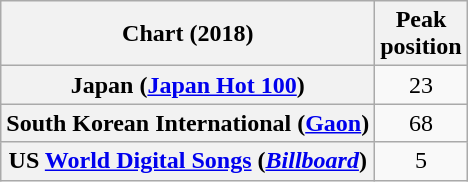<table class="wikitable plainrowheaders" style="text-align:center">
<tr>
<th scope="col">Chart (2018)</th>
<th scope="col">Peak<br> position</th>
</tr>
<tr>
<th scope="row">Japan (<a href='#'>Japan Hot 100</a>)</th>
<td>23</td>
</tr>
<tr>
<th scope="row">South Korean International (<a href='#'>Gaon</a>)</th>
<td>68</td>
</tr>
<tr>
<th scope="row">US <a href='#'>World Digital Songs</a> (<a href='#'><em>Billboard</em></a>)</th>
<td>5</td>
</tr>
</table>
